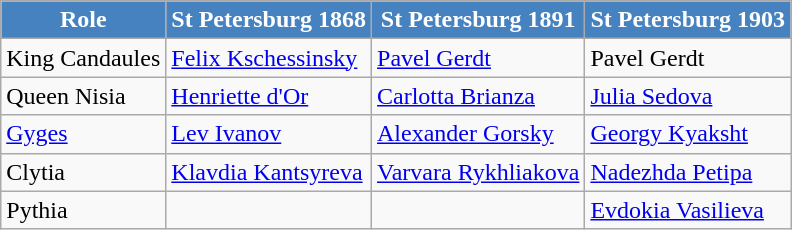<table class="wikitable" border="1">
<tr>
<th style="background:#4682BF; color:white;">Role</th>
<th style="background:#4682BF; color:white;">St Petersburg 1868</th>
<th style="background:#4682BF; color:white;">St Petersburg 1891</th>
<th style="background:#4682BF; color:white;">St Petersburg 1903</th>
</tr>
<tr>
<td>King Candaules</td>
<td><a href='#'>Felix Kschessinsky</a></td>
<td><a href='#'>Pavel Gerdt</a></td>
<td>Pavel Gerdt</td>
</tr>
<tr>
<td>Queen Nisia</td>
<td><a href='#'>Henriette d'Or</a></td>
<td><a href='#'>Carlotta Brianza</a></td>
<td><a href='#'>Julia Sedova</a></td>
</tr>
<tr>
<td><a href='#'>Gyges</a></td>
<td><a href='#'>Lev Ivanov</a></td>
<td><a href='#'>Alexander Gorsky</a></td>
<td><a href='#'>Georgy Kyaksht</a></td>
</tr>
<tr>
<td>Clytia</td>
<td><a href='#'>Klavdia Kantsyreva</a></td>
<td><a href='#'>Varvara Rykhliakova</a></td>
<td><a href='#'>Nadezhda Petipa</a></td>
</tr>
<tr>
<td>Pythia</td>
<td></td>
<td></td>
<td><a href='#'>Evdokia Vasilieva</a></td>
</tr>
</table>
